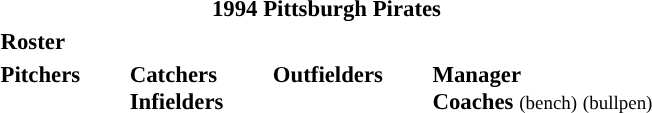<table class="toccolours" style="font-size: 95%;">
<tr>
<th colspan="10">1994 Pittsburgh Pirates</th>
</tr>
<tr>
<td colspan="10"><strong>Roster</strong></td>
</tr>
<tr>
<td valign="top"><strong>Pitchers</strong><br>
















</td>
<td width="25px"></td>
<td valign="top"><strong>Catchers</strong><br>


<strong>Infielders</strong>








</td>
<td width="25px"></td>
<td valign="top"><strong>Outfielders</strong><br>







</td>
<td width="25px"></td>
<td valign="top"><strong>Manager</strong><br>
<strong>Coaches</strong>
</small>
</small>
</small>
</small>
 <small>(bench)</small>
 <small>(bullpen)</small></td>
</tr>
</table>
